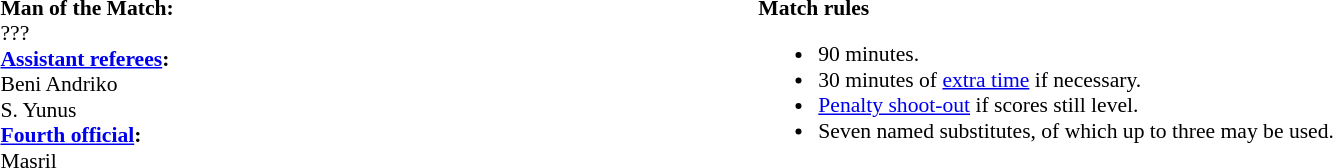<table width=100% style="font-size:90%">
<tr>
<td><br><strong>Man of the Match:</strong>
<br>???<br><strong><a href='#'>Assistant referees</a>:</strong>
<br>Beni Andriko
<br>S. Yunus
<br><strong><a href='#'>Fourth official</a>:</strong>
<br>Masril
<br></td>
<td style="width:60%; vertical-align:top;"><br><strong>Match rules</strong><ul><li>90 minutes.</li><li>30 minutes of <a href='#'>extra time</a> if necessary.</li><li><a href='#'>Penalty shoot-out</a> if scores still level.</li><li>Seven named substitutes, of which up to three may be used.</li></ul></td>
</tr>
</table>
